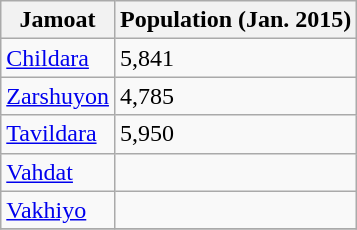<table class="wikitable sortable">
<tr>
<th>Jamoat</th>
<th>Population (Jan. 2015)</th>
</tr>
<tr>
<td><a href='#'>Childara</a></td>
<td>5,841</td>
</tr>
<tr>
<td><a href='#'>Zarshuyon</a></td>
<td>4,785</td>
</tr>
<tr>
<td><a href='#'>Tavildara</a></td>
<td>5,950</td>
</tr>
<tr>
<td><a href='#'>Vahdat</a></td>
<td></td>
</tr>
<tr>
<td><a href='#'>Vakhiyo</a></td>
<td></td>
</tr>
<tr>
</tr>
</table>
